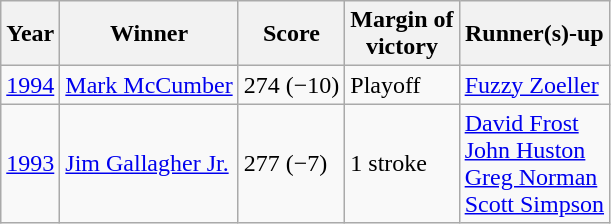<table class="wikitable">
<tr>
<th>Year</th>
<th>Winner</th>
<th>Score</th>
<th>Margin of<br>victory</th>
<th>Runner(s)-up</th>
</tr>
<tr>
<td><a href='#'>1994</a></td>
<td> <a href='#'>Mark McCumber</a></td>
<td>274 (−10)</td>
<td>Playoff</td>
<td> <a href='#'>Fuzzy Zoeller</a></td>
</tr>
<tr>
<td><a href='#'>1993</a></td>
<td> <a href='#'>Jim Gallagher Jr.</a></td>
<td>277 (−7)</td>
<td>1 stroke</td>
<td> <a href='#'>David Frost</a><br> <a href='#'>John Huston</a><br> <a href='#'>Greg Norman</a><br> <a href='#'>Scott Simpson</a></td>
</tr>
</table>
